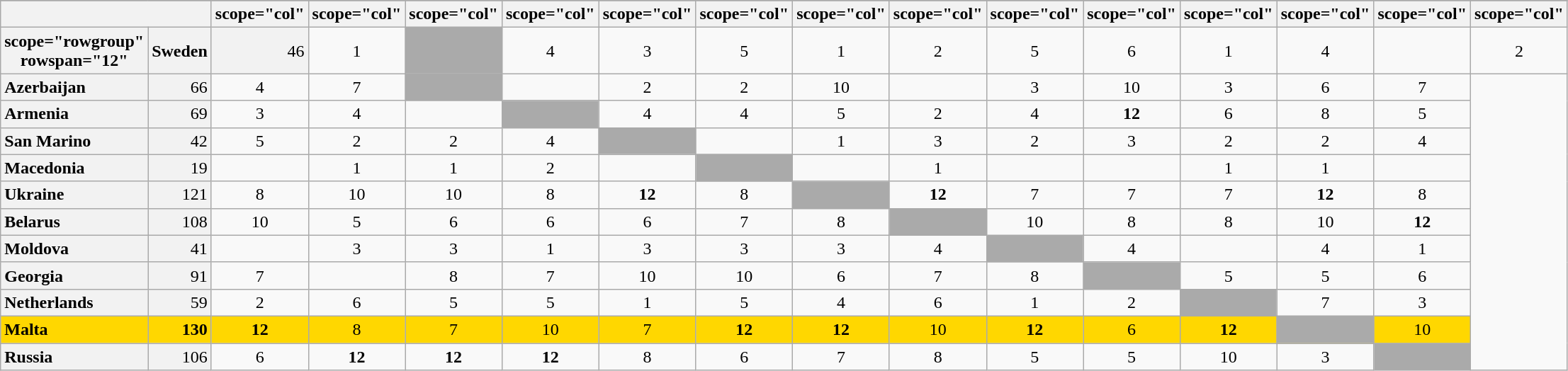<table class="wikitable plainrowheaders" style="text-align:center;">
<tr>
</tr>
<tr>
<th colspan="2"></th>
<th>scope="col" </th>
<th>scope="col" </th>
<th>scope="col" </th>
<th>scope="col" </th>
<th>scope="col" </th>
<th>scope="col" </th>
<th>scope="col" </th>
<th>scope="col" </th>
<th>scope="col" </th>
<th>scope="col" </th>
<th>scope="col" </th>
<th>scope="col" </th>
<th>scope="col" </th>
<th>scope="col" </th>
</tr>
<tr>
<th>scope="rowgroup" rowspan="12" </th>
<th scope="row" style="text-align:left; background:#f2f2f2;">Sweden</th>
<td style="text-align:right; background:#f2f2f2;">46</td>
<td>1</td>
<td style="text-align:left; background:#aaa;"></td>
<td>4</td>
<td>3</td>
<td>5</td>
<td>1</td>
<td>2</td>
<td>5</td>
<td>6</td>
<td>1</td>
<td>4</td>
<td></td>
<td>2</td>
</tr>
<tr>
<th scope="row" style="text-align:left; background:#f2f2f2;">Azerbaijan</th>
<td style="text-align:right; background:#f2f2f2;">66</td>
<td>4</td>
<td>7</td>
<td style="text-align:left; background:#aaa;"></td>
<td></td>
<td>2</td>
<td>2</td>
<td>10</td>
<td></td>
<td>3</td>
<td>10</td>
<td>3</td>
<td>6</td>
<td>7</td>
</tr>
<tr>
<th scope="row" style="text-align:left; background:#f2f2f2;">Armenia</th>
<td style="text-align:right; background:#f2f2f2;">69</td>
<td>3</td>
<td>4</td>
<td></td>
<td style="text-align:left; background:#aaa;"></td>
<td>4</td>
<td>4</td>
<td>5</td>
<td>2</td>
<td>4</td>
<td><strong>12</strong></td>
<td>6</td>
<td>8</td>
<td>5</td>
</tr>
<tr>
<th scope="row" style="text-align:left; background:#f2f2f2;">San Marino</th>
<td style="text-align:right; background:#f2f2f2;">42</td>
<td>5</td>
<td>2</td>
<td>2</td>
<td>4</td>
<td style="text-align:left; background:#aaa;"></td>
<td></td>
<td>1</td>
<td>3</td>
<td>2</td>
<td>3</td>
<td>2</td>
<td>2</td>
<td>4</td>
</tr>
<tr>
<th scope="row" style="text-align:left; background:#f2f2f2;">Macedonia</th>
<td style="text-align:right; background:#f2f2f2;">19</td>
<td></td>
<td>1</td>
<td>1</td>
<td>2</td>
<td></td>
<td style="text-align:left; background:#aaa;"></td>
<td></td>
<td>1</td>
<td></td>
<td></td>
<td>1</td>
<td>1</td>
<td></td>
</tr>
<tr>
<th scope="row" style="text-align:left; background:#f2f2f2;">Ukraine</th>
<td style="text-align:right; background:#f2f2f2;">121</td>
<td>8</td>
<td>10</td>
<td>10</td>
<td>8</td>
<td><strong>12</strong></td>
<td>8</td>
<td style="text-align:left; background:#aaa;"></td>
<td><strong>12</strong></td>
<td>7</td>
<td>7</td>
<td>7</td>
<td><strong>12</strong></td>
<td>8</td>
</tr>
<tr>
<th scope="row" style="text-align:left; background:#f2f2f2;">Belarus</th>
<td style="text-align:right; background:#f2f2f2;">108</td>
<td>10</td>
<td>5</td>
<td>6</td>
<td>6</td>
<td>6</td>
<td>7</td>
<td>8</td>
<td style="text-align:left; background:#aaa;"></td>
<td>10</td>
<td>8</td>
<td>8</td>
<td>10</td>
<td><strong>12</strong></td>
</tr>
<tr>
<th scope="row" style="text-align:left; background:#f2f2f2;">Moldova</th>
<td style="text-align:right; background:#f2f2f2;">41</td>
<td></td>
<td>3</td>
<td>3</td>
<td>1</td>
<td>3</td>
<td>3</td>
<td>3</td>
<td>4</td>
<td style="text-align:left; background:#aaa;"></td>
<td>4</td>
<td></td>
<td>4</td>
<td>1</td>
</tr>
<tr>
<th scope="row" style="text-align:left; background:#f2f2f2;">Georgia</th>
<td style="text-align:right; background:#f2f2f2;">91</td>
<td>7</td>
<td></td>
<td>8</td>
<td>7</td>
<td>10</td>
<td>10</td>
<td>6</td>
<td>7</td>
<td>8</td>
<td style="text-align:left; background:#aaa;"></td>
<td>5</td>
<td>5</td>
<td>6</td>
</tr>
<tr>
<th scope="row" style="text-align:left; background:#f2f2f2;">Netherlands</th>
<td style="text-align:right; background:#f2f2f2;">59</td>
<td>2</td>
<td>6</td>
<td>5</td>
<td>5</td>
<td>1</td>
<td>5</td>
<td>4</td>
<td>6</td>
<td>1</td>
<td>2</td>
<td style="text-align:left; background:#aaa;"></td>
<td>7</td>
<td>3</td>
</tr>
<tr style="background:gold;">
<th scope="row" style="text-align:left; font-weight:bold; background:gold;">Malta</th>
<td style="text-align:right; font-weight:bold;">130</td>
<td><strong>12</strong></td>
<td>8</td>
<td>7</td>
<td>10</td>
<td>7</td>
<td><strong>12</strong></td>
<td><strong>12</strong></td>
<td>10</td>
<td><strong>12</strong></td>
<td>6</td>
<td><strong>12</strong></td>
<td style="text-align:left; background:#aaa;"></td>
<td>10</td>
</tr>
<tr>
<th scope="row" style="text-align:left; background:#f2f2f2;">Russia</th>
<td style="text-align:right; background:#f2f2f2;">106</td>
<td>6</td>
<td><strong>12</strong></td>
<td><strong>12</strong></td>
<td><strong>12</strong></td>
<td>8</td>
<td>6</td>
<td>7</td>
<td>8</td>
<td>5</td>
<td>5</td>
<td>10</td>
<td>3</td>
<td style="text-align:left; background:#aaa;"></td>
</tr>
</table>
